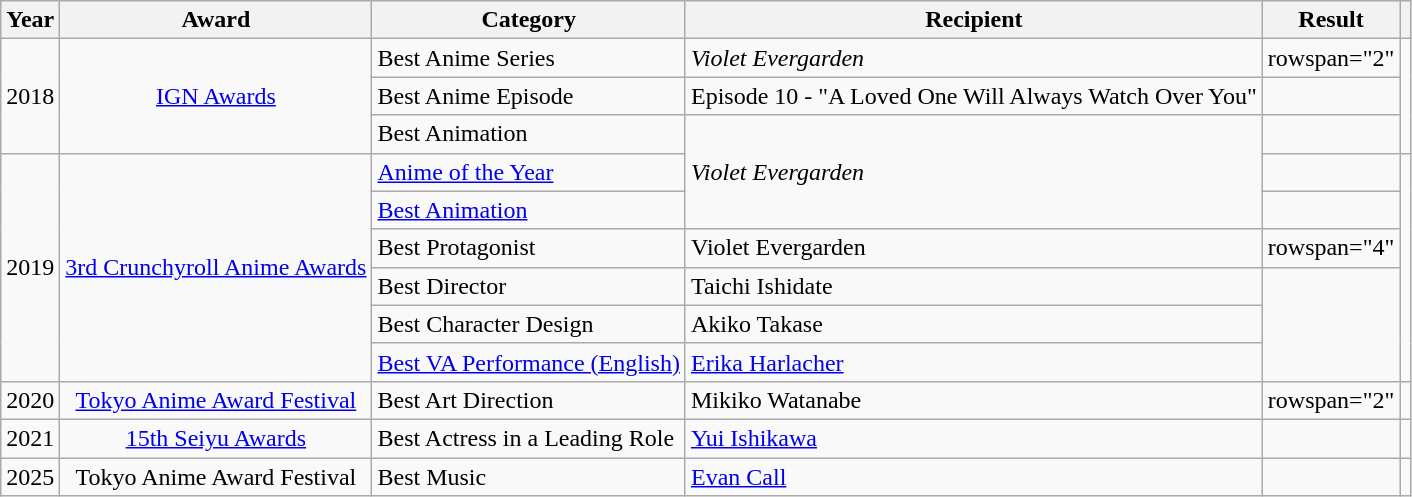<table class="wikitable">
<tr>
<th scope="col">Year</th>
<th scope="col">Award</th>
<th scope="col">Category</th>
<th scope="col">Recipient</th>
<th scope="col">Result</th>
<th scope="col" class="unsortable"></th>
</tr>
<tr>
<td rowspan="3" align="center">2018</td>
<td rowspan="3" align="center"><a href='#'>IGN Awards</a></td>
<td>Best Anime Series</td>
<td><em>Violet Evergarden</em></td>
<td>rowspan="2" </td>
<td rowspan="3" style="text-align:center;"></td>
</tr>
<tr>
<td>Best Anime Episode</td>
<td>Episode 10 - "A Loved One Will Always Watch Over You"</td>
</tr>
<tr>
<td>Best Animation</td>
<td rowspan="3"><em>Violet Evergarden</em></td>
<td></td>
</tr>
<tr>
<td rowspan="6" align="center">2019</td>
<td rowspan="6" align="center"><a href='#'>3rd Crunchyroll Anime Awards</a></td>
<td><a href='#'>Anime of the Year</a></td>
<td></td>
<td rowspan="6" style="text-align:center;"></td>
</tr>
<tr>
<td><a href='#'>Best Animation</a></td>
<td></td>
</tr>
<tr>
<td>Best Protagonist</td>
<td>Violet Evergarden</td>
<td>rowspan="4" </td>
</tr>
<tr>
<td>Best Director</td>
<td>Taichi Ishidate</td>
</tr>
<tr>
<td>Best Character Design</td>
<td>Akiko Takase</td>
</tr>
<tr>
<td><a href='#'>Best VA Performance (English)</a></td>
<td><a href='#'>Erika Harlacher</a> </td>
</tr>
<tr>
<td align="center">2020</td>
<td align="center"><a href='#'>Tokyo Anime Award Festival</a></td>
<td>Best Art Direction</td>
<td>Mikiko Watanabe</td>
<td>rowspan="2" </td>
<td style="text-align:center;"></td>
</tr>
<tr>
<td align="center">2021</td>
<td align="center"><a href='#'>15th Seiyu Awards</a></td>
<td>Best Actress in a Leading Role</td>
<td><a href='#'>Yui Ishikawa</a> </td>
<td style="text-align:center;"></td>
</tr>
<tr>
<td align="center">2025</td>
<td align="center">Tokyo Anime Award Festival</td>
<td>Best Music</td>
<td><a href='#'>Evan Call</a></td>
<td></td>
<td style="text-align:center;"></td>
</tr>
</table>
